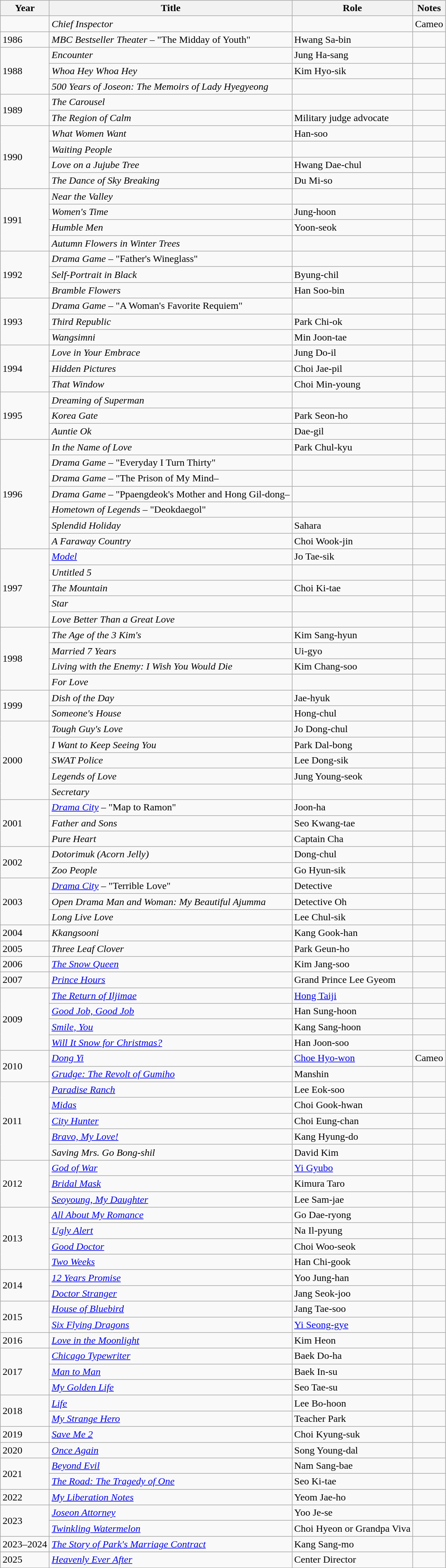<table class="wikitable sortable">
<tr>
<th>Year</th>
<th>Title</th>
<th>Role</th>
<th>Notes</th>
</tr>
<tr>
<td></td>
<td><em>Chief Inspector</em></td>
<td></td>
<td>Cameo</td>
</tr>
<tr>
<td>1986</td>
<td><em>MBC Bestseller Theater</em> – "The Midday of Youth"</td>
<td>Hwang Sa-bin</td>
<td></td>
</tr>
<tr>
<td rowspan=3>1988</td>
<td><em>Encounter</em></td>
<td>Jung Ha-sang</td>
<td></td>
</tr>
<tr>
<td><em>Whoa Hey Whoa Hey</em></td>
<td>Kim Hyo-sik</td>
<td></td>
</tr>
<tr>
<td><em>500 Years of Joseon: The Memoirs of Lady Hyegyeong</em></td>
<td></td>
<td></td>
</tr>
<tr>
<td rowspan=2>1989</td>
<td><em>The Carousel</em></td>
<td></td>
<td></td>
</tr>
<tr>
<td><em>The Region of Calm</em></td>
<td>Military judge advocate</td>
<td></td>
</tr>
<tr>
<td rowspan=4>1990</td>
<td><em>What Women Want</em></td>
<td>Han-soo</td>
<td></td>
</tr>
<tr>
<td><em>Waiting People</em></td>
<td></td>
<td></td>
</tr>
<tr>
<td> <em>Love on a Jujube Tree</em></td>
<td>Hwang Dae-chul</td>
<td></td>
</tr>
<tr>
<td><em>The Dance of Sky Breaking</em></td>
<td>Du Mi-so</td>
<td></td>
</tr>
<tr>
<td rowspan=4>1991</td>
<td><em>Near the Valley</em></td>
<td></td>
<td></td>
</tr>
<tr>
<td><em>Women's Time</em></td>
<td>Jung-hoon</td>
<td></td>
</tr>
<tr>
<td><em>Humble Men</em></td>
<td>Yoon-seok</td>
<td></td>
</tr>
<tr>
<td><em>Autumn Flowers in Winter Trees</em></td>
<td></td>
<td></td>
</tr>
<tr>
<td rowspan=3>1992</td>
<td><em>Drama Game</em> – "Father's Wineglass"</td>
<td></td>
<td></td>
</tr>
<tr>
<td><em>Self-Portrait in Black</em></td>
<td>Byung-chil</td>
<td></td>
</tr>
<tr>
<td><em>Bramble Flowers</em></td>
<td>Han Soo-bin</td>
<td></td>
</tr>
<tr>
<td rowspan=3>1993</td>
<td><em>Drama Game</em> – "A Woman's Favorite Requiem"</td>
<td></td>
<td></td>
</tr>
<tr>
<td><em>Third Republic</em></td>
<td>Park Chi-ok</td>
<td></td>
</tr>
<tr>
<td><em>Wangsimni</em></td>
<td>Min Joon-tae</td>
<td></td>
</tr>
<tr>
<td rowspan=3>1994</td>
<td><em>Love in Your Embrace</em></td>
<td>Jung Do-il</td>
<td></td>
</tr>
<tr>
<td><em>Hidden Pictures</em></td>
<td>Choi Jae-pil</td>
<td></td>
</tr>
<tr>
<td><em>That Window</em></td>
<td>Choi Min-young</td>
<td></td>
</tr>
<tr>
<td rowspan=3>1995</td>
<td><em>Dreaming of Superman</em></td>
<td></td>
<td></td>
</tr>
<tr>
<td><em>Korea Gate</em></td>
<td>Park Seon-ho</td>
<td></td>
</tr>
<tr>
<td><em>Auntie Ok</em></td>
<td>Dae-gil</td>
<td></td>
</tr>
<tr>
<td rowspan=7>1996</td>
<td><em>In the Name of Love</em></td>
<td>Park Chul-kyu</td>
<td></td>
</tr>
<tr>
<td><em>Drama Game</em> – "Everyday I Turn Thirty"</td>
<td></td>
<td></td>
</tr>
<tr>
<td><em>Drama Game</em> – "The Prison of My Mind–</td>
<td></td>
<td></td>
</tr>
<tr>
<td><em>Drama Game</em> – "Ppaengdeok's Mother and Hong Gil-dong–</td>
<td></td>
<td></td>
</tr>
<tr>
<td><em>Hometown of Legends</em> – "Deokdaegol"</td>
<td></td>
<td></td>
</tr>
<tr>
<td><em>Splendid Holiday</em></td>
<td>Sahara</td>
<td></td>
</tr>
<tr>
<td><em>A Faraway Country</em></td>
<td>Choi Wook-jin</td>
<td></td>
</tr>
<tr>
<td rowspan=5>1997</td>
<td><em><a href='#'>Model</a></em></td>
<td>Jo Tae-sik</td>
<td></td>
</tr>
<tr>
<td><em>Untitled 5</em></td>
<td></td>
<td></td>
</tr>
<tr>
<td><em>The Mountain</em></td>
<td>Choi Ki-tae</td>
<td></td>
</tr>
<tr>
<td><em>Star</em></td>
<td></td>
<td></td>
</tr>
<tr>
<td><em>Love Better Than a Great Love</em></td>
<td></td>
<td></td>
</tr>
<tr>
<td rowspan=4>1998</td>
<td><em>The Age of the 3 Kim's</em></td>
<td>Kim Sang-hyun</td>
<td></td>
</tr>
<tr>
<td><em>Married 7 Years</em></td>
<td>Ui-gyo</td>
<td></td>
</tr>
<tr>
<td><em>Living with the Enemy: I Wish You Would Die</em></td>
<td>Kim Chang-soo</td>
<td></td>
</tr>
<tr>
<td><em>For Love</em></td>
<td></td>
<td></td>
</tr>
<tr>
<td rowspan=2>1999</td>
<td><em>Dish of the Day</em></td>
<td>Jae-hyuk</td>
<td></td>
</tr>
<tr>
<td><em>Someone's House</em></td>
<td>Hong-chul</td>
<td></td>
</tr>
<tr>
<td rowspan=5>2000</td>
<td><em>Tough Guy's Love</em></td>
<td>Jo Dong-chul</td>
<td></td>
</tr>
<tr>
<td><em>I Want to Keep Seeing You</em></td>
<td>Park Dal-bong</td>
<td></td>
</tr>
<tr>
<td><em>SWAT Police</em></td>
<td>Lee Dong-sik</td>
<td></td>
</tr>
<tr>
<td><em>Legends of Love</em></td>
<td>Jung Young-seok</td>
<td></td>
</tr>
<tr>
<td><em>Secretary</em></td>
<td></td>
<td></td>
</tr>
<tr>
<td rowspan=3>2001</td>
<td><em><a href='#'>Drama City</a></em> – "Map to Ramon"</td>
<td>Joon-ha</td>
<td></td>
</tr>
<tr>
<td><em>Father and Sons</em></td>
<td>Seo Kwang-tae</td>
<td></td>
</tr>
<tr>
<td><em>Pure Heart</em></td>
<td>Captain Cha</td>
<td></td>
</tr>
<tr>
<td rowspan=2>2002</td>
<td><em>Dotorimuk (Acorn Jelly)</em></td>
<td>Dong-chul</td>
<td></td>
</tr>
<tr>
<td><em>Zoo People</em></td>
<td>Go Hyun-sik</td>
<td></td>
</tr>
<tr>
<td rowspan=3>2003</td>
<td><em><a href='#'>Drama City</a></em> – "Terrible Love"</td>
<td>Detective</td>
<td></td>
</tr>
<tr>
<td><em>Open Drama Man and Woman: My Beautiful Ajumma</em></td>
<td>Detective Oh</td>
<td></td>
</tr>
<tr>
<td><em>Long Live Love</em></td>
<td>Lee Chul-sik</td>
<td></td>
</tr>
<tr>
<td>2004</td>
<td><em>Kkangsooni</em></td>
<td>Kang Gook-han</td>
<td></td>
</tr>
<tr>
<td>2005</td>
<td><em>Three Leaf Clover</em></td>
<td>Park Geun-ho</td>
<td></td>
</tr>
<tr>
<td>2006</td>
<td><em><a href='#'>The Snow Queen</a></em></td>
<td>Kim Jang-soo</td>
<td></td>
</tr>
<tr>
<td>2007</td>
<td><em><a href='#'>Prince Hours</a></em></td>
<td>Grand Prince  Lee Gyeom</td>
<td></td>
</tr>
<tr>
<td rowspan=4>2009</td>
<td><em><a href='#'>The Return of Iljimae</a></em></td>
<td><a href='#'>Hong Taiji</a></td>
<td></td>
</tr>
<tr>
<td><em><a href='#'>Good Job, Good Job</a></em></td>
<td>Han Sung-hoon</td>
<td></td>
</tr>
<tr>
<td><em><a href='#'>Smile, You</a></em></td>
<td>Kang Sang-hoon</td>
<td></td>
</tr>
<tr>
<td><em><a href='#'>Will It Snow for Christmas?</a></em></td>
<td>Han Joon-soo</td>
<td></td>
</tr>
<tr>
<td rowspan=2>2010</td>
<td><em><a href='#'>Dong Yi</a></em></td>
<td><a href='#'>Choe Hyo-won</a></td>
<td>Cameo</td>
</tr>
<tr>
<td><em><a href='#'>Grudge: The Revolt of Gumiho</a></em></td>
<td>Manshin</td>
<td></td>
</tr>
<tr>
<td rowspan=5>2011</td>
<td><em><a href='#'>Paradise Ranch</a></em></td>
<td>Lee Eok-soo</td>
<td></td>
</tr>
<tr>
<td><em><a href='#'>Midas</a></em></td>
<td>Choi Gook-hwan</td>
<td></td>
</tr>
<tr>
<td><em><a href='#'>City Hunter</a></em></td>
<td>Choi Eung-chan</td>
<td></td>
</tr>
<tr>
<td><em><a href='#'>Bravo, My Love!</a></em></td>
<td>Kang Hyung-do</td>
<td></td>
</tr>
<tr>
<td><em>Saving Mrs. Go Bong-shil</em></td>
<td>David Kim</td>
<td></td>
</tr>
<tr>
<td rowspan=3>2012</td>
<td><em><a href='#'>God of War</a></em></td>
<td><a href='#'>Yi Gyubo</a></td>
<td></td>
</tr>
<tr>
<td><em><a href='#'>Bridal Mask</a></em></td>
<td>Kimura Taro</td>
<td></td>
</tr>
<tr>
<td><em><a href='#'>Seoyoung, My Daughter</a></em></td>
<td>Lee Sam-jae</td>
<td></td>
</tr>
<tr>
<td rowspan=4>2013</td>
<td><em><a href='#'>All About My Romance</a></em></td>
<td>Go Dae-ryong</td>
<td></td>
</tr>
<tr>
<td><em><a href='#'>Ugly Alert</a></em></td>
<td>Na Il-pyung</td>
<td></td>
</tr>
<tr>
<td><em><a href='#'>Good Doctor</a></em></td>
<td>Choi Woo-seok</td>
<td></td>
</tr>
<tr>
<td><em><a href='#'>Two Weeks</a></em></td>
<td>Han Chi-gook</td>
<td></td>
</tr>
<tr>
<td rowspan=2>2014</td>
<td><em><a href='#'>12 Years Promise</a></em></td>
<td>Yoo Jung-han</td>
<td></td>
</tr>
<tr>
<td><em><a href='#'>Doctor Stranger</a></em></td>
<td>Jang Seok-joo</td>
<td></td>
</tr>
<tr>
<td rowspan=2>2015</td>
<td><em><a href='#'>House of Bluebird</a></em></td>
<td>Jang Tae-soo</td>
<td></td>
</tr>
<tr>
<td><em><a href='#'>Six Flying Dragons</a></em></td>
<td><a href='#'>Yi Seong-gye</a></td>
<td></td>
</tr>
<tr>
<td rowspan=1>2016</td>
<td><em><a href='#'>Love in the Moonlight</a></em></td>
<td>Kim Heon</td>
<td></td>
</tr>
<tr>
<td rowspan=3>2017</td>
<td><em><a href='#'>Chicago Typewriter</a></em></td>
<td>Baek Do-ha</td>
<td></td>
</tr>
<tr>
<td><em><a href='#'>Man to Man</a></em></td>
<td>Baek In-su</td>
<td></td>
</tr>
<tr>
<td><em><a href='#'>My Golden Life</a></em></td>
<td>Seo Tae-su</td>
<td></td>
</tr>
<tr>
<td rowspan=2>2018</td>
<td><em><a href='#'>Life</a></em></td>
<td>Lee Bo-hoon</td>
<td></td>
</tr>
<tr>
<td><em><a href='#'>My Strange Hero</a></em></td>
<td>Teacher Park</td>
<td></td>
</tr>
<tr>
<td>2019</td>
<td><em><a href='#'>Save Me 2</a></em></td>
<td>Choi Kyung-suk</td>
<td></td>
</tr>
<tr>
<td>2020</td>
<td><em><a href='#'>Once Again</a></em></td>
<td>Song Young-dal</td>
<td></td>
</tr>
<tr>
<td rowspan=2>2021</td>
<td><em><a href='#'>Beyond Evil</a></em></td>
<td>Nam Sang-bae</td>
<td></td>
</tr>
<tr>
<td><em><a href='#'>The Road: The Tragedy of One</a></em></td>
<td>Seo Ki-tae</td>
<td></td>
</tr>
<tr>
<td>2022</td>
<td><em><a href='#'>My Liberation Notes</a></em></td>
<td>Yeom Jae-ho</td>
<td></td>
</tr>
<tr>
<td rowspan="2">2023</td>
<td><em><a href='#'>Joseon Attorney</a></em></td>
<td>Yoo Je-se</td>
<td></td>
</tr>
<tr>
<td><em><a href='#'>Twinkling Watermelon</a></em></td>
<td>Choi Hyeon or Grandpa Viva</td>
<td></td>
</tr>
<tr>
<td>2023–2024</td>
<td><em><a href='#'>The Story of Park's Marriage Contract</a></em></td>
<td>Kang Sang-mo</td>
<td></td>
</tr>
<tr>
<td>2025</td>
<td><em><a href='#'>Heavenly Ever After</a></em></td>
<td>Center Director</td>
<td></td>
</tr>
</table>
